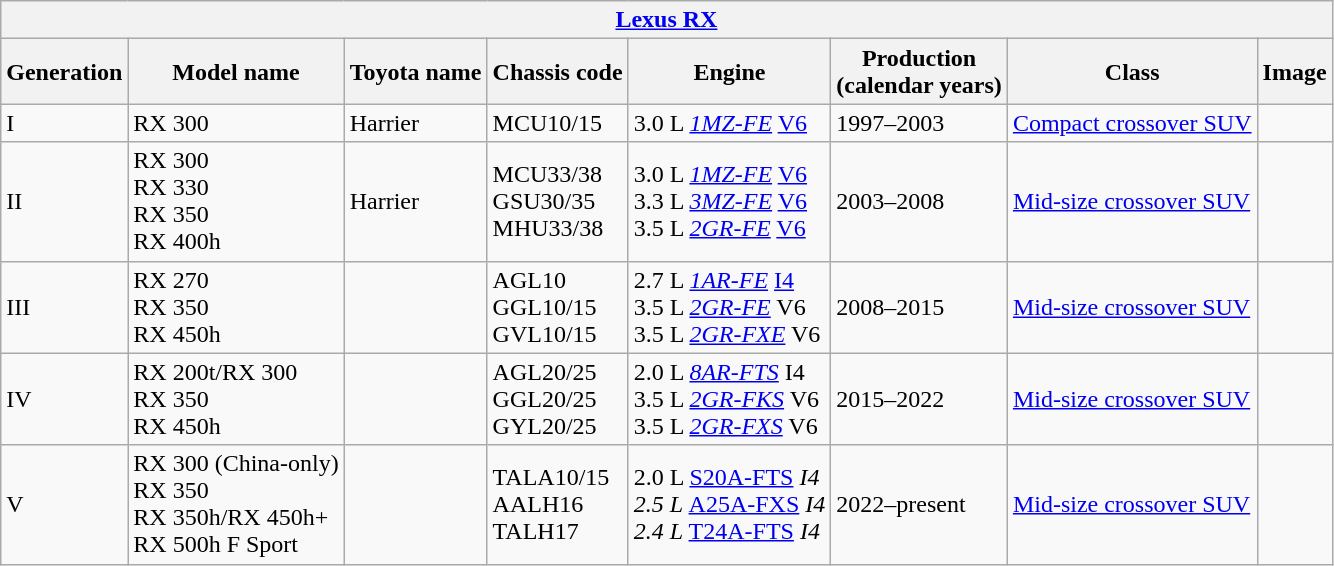<table class="wikitable collapsible" style="font-size:97% style="width:90%; text-align:center">
<tr>
<th colspan=8 align=left><a href='#'>Lexus RX</a></th>
</tr>
<tr>
<th>Generation</th>
<th>Model name</th>
<th>Toyota name</th>
<th>Chassis code</th>
<th>Engine</th>
<th>Production<br>(calendar years)</th>
<th>Class</th>
<th>Image</th>
</tr>
<tr>
<td>I</td>
<td>RX 300</td>
<td>Harrier</td>
<td>MCU10/15</td>
<td>3.0 L <em><a href='#'>1MZ-FE</a></em> <a href='#'>V6</a></td>
<td>1997–2003</td>
<td><a href='#'>Compact crossover SUV</a></td>
<td></td>
</tr>
<tr>
<td>II</td>
<td>RX 300<br>RX 330<br>RX 350<br>RX 400h</td>
<td>Harrier</td>
<td>MCU33/38<br>GSU30/35<br>MHU33/38</td>
<td>3.0 L <em><a href='#'>1MZ-FE</a></em> <a href='#'>V6</a><br>3.3 L <em><a href='#'>3MZ-FE</a></em> <a href='#'>V6</a><br>3.5 L <em><a href='#'>2GR-FE</a></em> <a href='#'>V6</a><br></td>
<td>2003–2008</td>
<td><a href='#'>Mid-size crossover SUV</a></td>
<td></td>
</tr>
<tr>
<td>III</td>
<td>RX 270<br>RX 350<br>RX 450h</td>
<td></td>
<td>AGL10<br>GGL10/15<br>GVL10/15</td>
<td>2.7 L <em><a href='#'>1AR-FE</a></em> <a href='#'>I4</a><br>3.5 L <em><a href='#'>2GR-FE</a></em> V6<br>3.5 L <em><a href='#'>2GR-FXE</a></em> V6</td>
<td>2008–2015</td>
<td><a href='#'>Mid-size crossover SUV</a></td>
<td></td>
</tr>
<tr>
<td>IV</td>
<td>RX 200t/RX 300<br>RX 350<br>RX 450h</td>
<td></td>
<td>AGL20/25<br>GGL20/25<br>GYL20/25</td>
<td>2.0 L <em><a href='#'>8AR-FTS</a></em> I4<br>3.5 L <em><a href='#'>2GR-FKS</a></em> V6<br>3.5 L <em><a href='#'>2GR-FXS</a></em> V6</td>
<td>2015–2022</td>
<td><a href='#'>Mid-size crossover SUV</a></td>
<td></td>
</tr>
<tr>
<td>V</td>
<td>RX 300 (China-only)<br>RX 350<br>RX 350h/RX 450h+<br>RX 500h F Sport</td>
<td></td>
<td>TALA10/15<br>AALH16<br>TALH17</td>
<td>2.0 L <a href='#'>S20A-FTS</a><em> I4<br>2.5 L </em><a href='#'>A25A-FXS</a><em> I4<br>2.4 L </em><a href='#'>T24A-FTS</a><em> I4</td>
<td>2022–present</td>
<td><a href='#'>Mid-size crossover SUV</a></td>
<td></td>
</tr>
</table>
